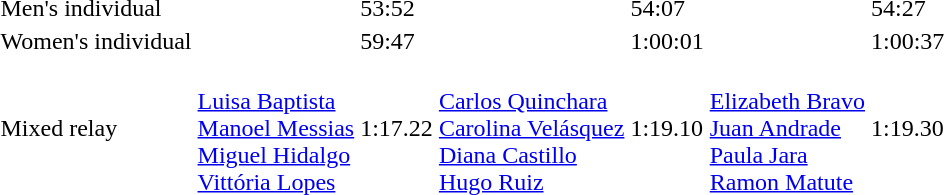<table>
<tr>
<td>Men's individual</td>
<td></td>
<td>53:52</td>
<td></td>
<td>54:07</td>
<td></td>
<td>54:27</td>
</tr>
<tr>
<td>Women's individual</td>
<td></td>
<td>59:47</td>
<td></td>
<td>1:00:01</td>
<td></td>
<td>1:00:37</td>
</tr>
<tr>
<td>Mixed relay</td>
<td> <br><a href='#'>Luisa Baptista</a><br><a href='#'>Manoel Messias</a><br><a href='#'>Miguel Hidalgo</a><br><a href='#'>Vittória Lopes</a></td>
<td>1:17.22</td>
<td> <br><a href='#'>Carlos Quinchara</a><br><a href='#'>Carolina Velásquez</a><br><a href='#'>Diana Castillo</a><br><a href='#'>Hugo Ruiz</a></td>
<td>1:19.10</td>
<td> <br><a href='#'>Elizabeth Bravo</a><br><a href='#'>Juan Andrade</a><br><a href='#'>Paula Jara</a><br><a href='#'>Ramon Matute</a></td>
<td>1:19.30</td>
</tr>
</table>
